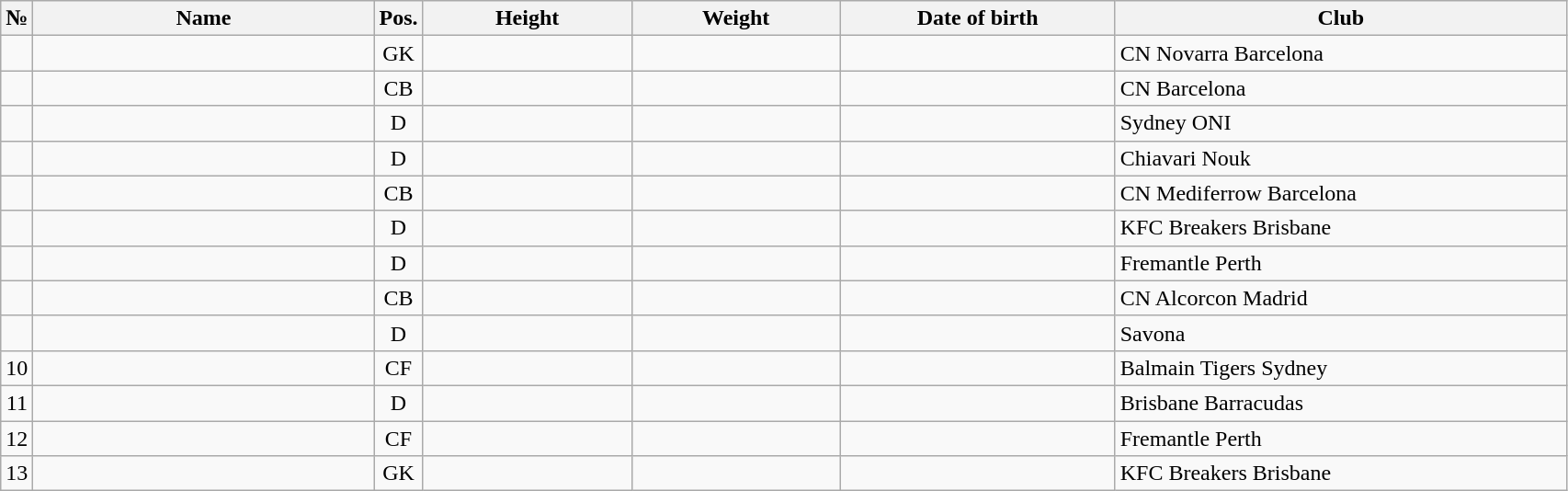<table class="wikitable sortable" style="font-size:100%; text-align:center;">
<tr>
<th>№</th>
<th style="width:15em;text-align:center;">Name</th>
<th>Pos.</th>
<th style="width:9em">Height</th>
<th style="width:9em">Weight</th>
<th style="width:12em">Date of birth</th>
<th style="width:20em">Club</th>
</tr>
<tr>
<td></td>
<td style="text-align:left;"></td>
<td>GK</td>
<td></td>
<td></td>
<td style="text-align:right;"></td>
<td style="text-align:left;"> CN Novarra Barcelona</td>
</tr>
<tr>
<td></td>
<td style="text-align:left;"></td>
<td>CB</td>
<td></td>
<td></td>
<td style="text-align:right;"></td>
<td style="text-align:left;"> CN Barcelona</td>
</tr>
<tr>
<td></td>
<td style="text-align:left;"></td>
<td>D</td>
<td></td>
<td></td>
<td style="text-align:right;"></td>
<td style="text-align:left;"> Sydney ONI</td>
</tr>
<tr>
<td></td>
<td style="text-align:left;"></td>
<td>D</td>
<td></td>
<td></td>
<td style="text-align:right;"></td>
<td style="text-align:left;"> Chiavari Nouk</td>
</tr>
<tr>
<td></td>
<td style="text-align:left;"></td>
<td>CB</td>
<td></td>
<td></td>
<td style="text-align:right;"></td>
<td style="text-align:left;"> CN Mediferrow Barcelona</td>
</tr>
<tr>
<td></td>
<td style="text-align:left;"></td>
<td>D</td>
<td></td>
<td></td>
<td style="text-align:right;"></td>
<td style="text-align:left;"> KFC Breakers Brisbane</td>
</tr>
<tr>
<td></td>
<td style="text-align:left;"></td>
<td>D</td>
<td></td>
<td></td>
<td style="text-align:right;"></td>
<td style="text-align:left;"> Fremantle Perth</td>
</tr>
<tr>
<td></td>
<td style="text-align:left;"></td>
<td>CB</td>
<td></td>
<td></td>
<td style="text-align:right;"></td>
<td style="text-align:left;"> CN Alcorcon Madrid</td>
</tr>
<tr>
<td></td>
<td style="text-align:left;"></td>
<td>D</td>
<td></td>
<td></td>
<td style="text-align:right;"></td>
<td style="text-align:left;"> Savona</td>
</tr>
<tr>
<td>10</td>
<td style="text-align:left;"></td>
<td>CF</td>
<td></td>
<td></td>
<td style="text-align:right;"></td>
<td style="text-align:left;"> Balmain Tigers Sydney</td>
</tr>
<tr>
<td>11</td>
<td style="text-align:left;"></td>
<td>D</td>
<td></td>
<td></td>
<td style="text-align:right;"></td>
<td style="text-align:left;"> Brisbane Barracudas</td>
</tr>
<tr>
<td>12</td>
<td style="text-align:left;"></td>
<td>CF</td>
<td></td>
<td></td>
<td style="text-align:right;"></td>
<td style="text-align:left;"> Fremantle Perth</td>
</tr>
<tr>
<td>13</td>
<td style="text-align:left;"></td>
<td>GK</td>
<td></td>
<td></td>
<td style="text-align:right;"></td>
<td style="text-align:left;"> KFC Breakers Brisbane</td>
</tr>
</table>
